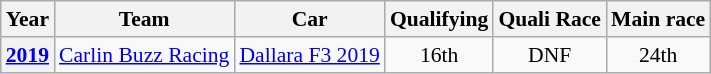<table class="wikitable" style="text-align:center; font-size:90%">
<tr>
<th>Year</th>
<th>Team</th>
<th>Car</th>
<th>Qualifying</th>
<th>Quali Race</th>
<th>Main race</th>
</tr>
<tr>
<th><a href='#'>2019</a></th>
<td align="left" nowrap> <a href='#'>Carlin Buzz Racing</a></td>
<td align="left" nowrap><a href='#'>Dallara F3 2019</a></td>
<td>16th</td>
<td>DNF</td>
<td>24th</td>
</tr>
</table>
